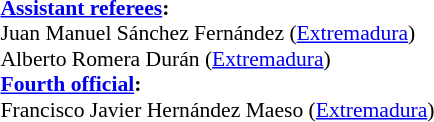<table width=50% style="font-size: 90%">
<tr>
<td><br><strong><a href='#'>Assistant referees</a>:</strong>
<br>Juan Manuel Sánchez Fernández (<a href='#'>Extremadura</a>)
<br>Alberto Romera Durán (<a href='#'>Extremadura</a>)
<br><strong><a href='#'>Fourth official</a>:</strong>
<br>Francisco Javier Hernández Maeso (<a href='#'>Extremadura</a>)</td>
</tr>
</table>
